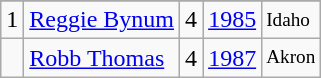<table class="wikitable">
<tr>
</tr>
<tr>
<td>1</td>
<td><a href='#'>Reggie Bynum</a></td>
<td>4</td>
<td><a href='#'>1985</a></td>
<td style="font-size:80%;">Idaho</td>
</tr>
<tr>
<td></td>
<td><a href='#'>Robb Thomas</a></td>
<td>4</td>
<td><a href='#'>1987</a></td>
<td style="font-size:80%;">Akron</td>
</tr>
</table>
